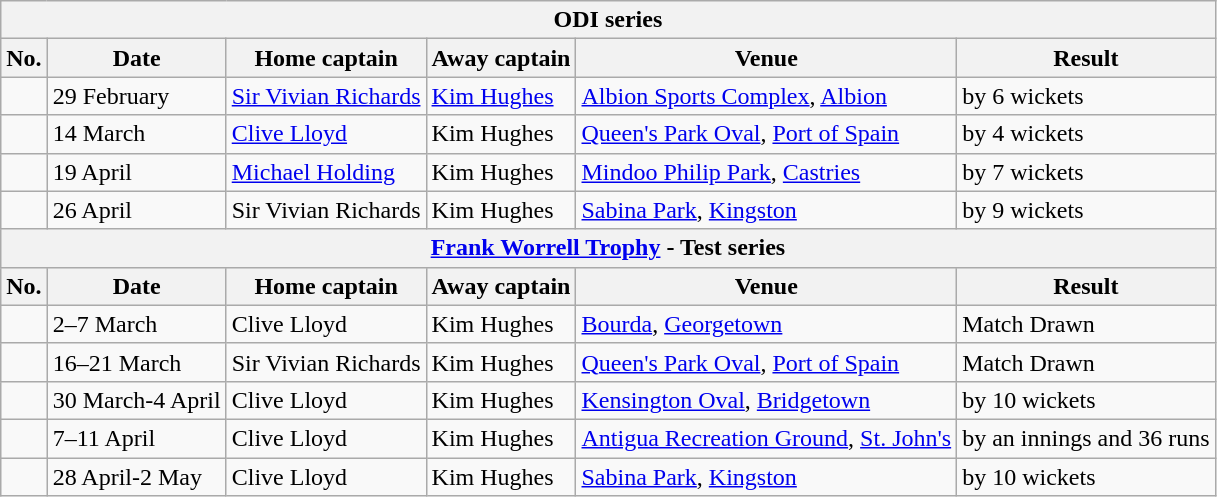<table class="wikitable">
<tr>
<th colspan="9">ODI series</th>
</tr>
<tr>
<th>No.</th>
<th>Date</th>
<th>Home captain</th>
<th>Away captain</th>
<th>Venue</th>
<th>Result</th>
</tr>
<tr>
<td></td>
<td>29 February</td>
<td><a href='#'>Sir Vivian Richards</a></td>
<td><a href='#'>Kim Hughes</a></td>
<td><a href='#'>Albion Sports Complex</a>, <a href='#'>Albion</a></td>
<td> by 6 wickets</td>
</tr>
<tr>
<td></td>
<td>14 March</td>
<td><a href='#'>Clive Lloyd</a></td>
<td>Kim Hughes</td>
<td><a href='#'>Queen's Park Oval</a>, <a href='#'>Port of Spain</a></td>
<td> by 4 wickets</td>
</tr>
<tr>
<td></td>
<td>19 April</td>
<td><a href='#'>Michael Holding</a></td>
<td>Kim Hughes</td>
<td><a href='#'>Mindoo Philip Park</a>, <a href='#'>Castries</a></td>
<td> by 7 wickets</td>
</tr>
<tr>
<td></td>
<td>26 April</td>
<td>Sir Vivian Richards</td>
<td>Kim Hughes</td>
<td><a href='#'>Sabina Park</a>, <a href='#'>Kingston</a></td>
<td> by 9 wickets</td>
</tr>
<tr>
<th colspan="9"><a href='#'>Frank Worrell Trophy</a> - Test series</th>
</tr>
<tr>
<th>No.</th>
<th>Date</th>
<th>Home captain</th>
<th>Away captain</th>
<th>Venue</th>
<th>Result</th>
</tr>
<tr>
<td></td>
<td>2–7 March</td>
<td>Clive Lloyd</td>
<td>Kim Hughes</td>
<td><a href='#'>Bourda</a>, <a href='#'>Georgetown</a></td>
<td>Match Drawn</td>
</tr>
<tr>
<td></td>
<td>16–21 March</td>
<td>Sir Vivian Richards</td>
<td>Kim Hughes</td>
<td><a href='#'>Queen's Park Oval</a>, <a href='#'>Port of Spain</a></td>
<td>Match Drawn</td>
</tr>
<tr>
<td></td>
<td>30 March-4 April</td>
<td>Clive Lloyd</td>
<td>Kim Hughes</td>
<td><a href='#'>Kensington Oval</a>, <a href='#'>Bridgetown</a></td>
<td> by 10 wickets</td>
</tr>
<tr>
<td></td>
<td>7–11 April</td>
<td>Clive Lloyd</td>
<td>Kim Hughes</td>
<td><a href='#'>Antigua Recreation Ground</a>, <a href='#'>St. John's</a></td>
<td> by an innings and 36 runs</td>
</tr>
<tr>
<td></td>
<td>28 April-2 May</td>
<td>Clive Lloyd</td>
<td>Kim Hughes</td>
<td><a href='#'>Sabina Park</a>, <a href='#'>Kingston</a></td>
<td> by 10 wickets</td>
</tr>
</table>
